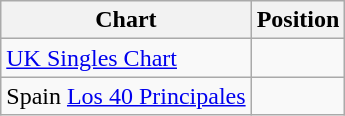<table class="wikitable">
<tr>
<th>Chart</th>
<th>Position</th>
</tr>
<tr>
<td><a href='#'>UK Singles Chart</a></td>
<td></td>
</tr>
<tr>
<td>Spain <a href='#'>Los 40 Principales</a></td>
<td></td>
</tr>
</table>
